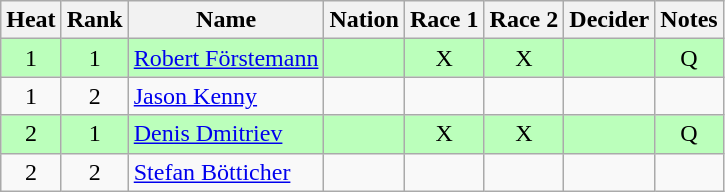<table class="wikitable sortable" style="text-align:center">
<tr>
<th>Heat</th>
<th>Rank</th>
<th>Name</th>
<th>Nation</th>
<th>Race 1</th>
<th>Race 2</th>
<th>Decider</th>
<th>Notes</th>
</tr>
<tr bgcolor=bbffbb>
<td>1</td>
<td>1</td>
<td align=left><a href='#'>Robert Förstemann</a></td>
<td align=left></td>
<td>X</td>
<td>X</td>
<td></td>
<td>Q</td>
</tr>
<tr>
<td>1</td>
<td>2</td>
<td align=left><a href='#'>Jason Kenny</a></td>
<td align=left></td>
<td></td>
<td></td>
<td></td>
<td></td>
</tr>
<tr bgcolor=bbffbb>
<td>2</td>
<td>1</td>
<td align=left><a href='#'>Denis Dmitriev</a></td>
<td align=left></td>
<td>X</td>
<td>X</td>
<td></td>
<td>Q</td>
</tr>
<tr>
<td>2</td>
<td>2</td>
<td align=left><a href='#'>Stefan Bötticher</a></td>
<td align=left></td>
<td></td>
<td></td>
<td></td>
<td></td>
</tr>
</table>
